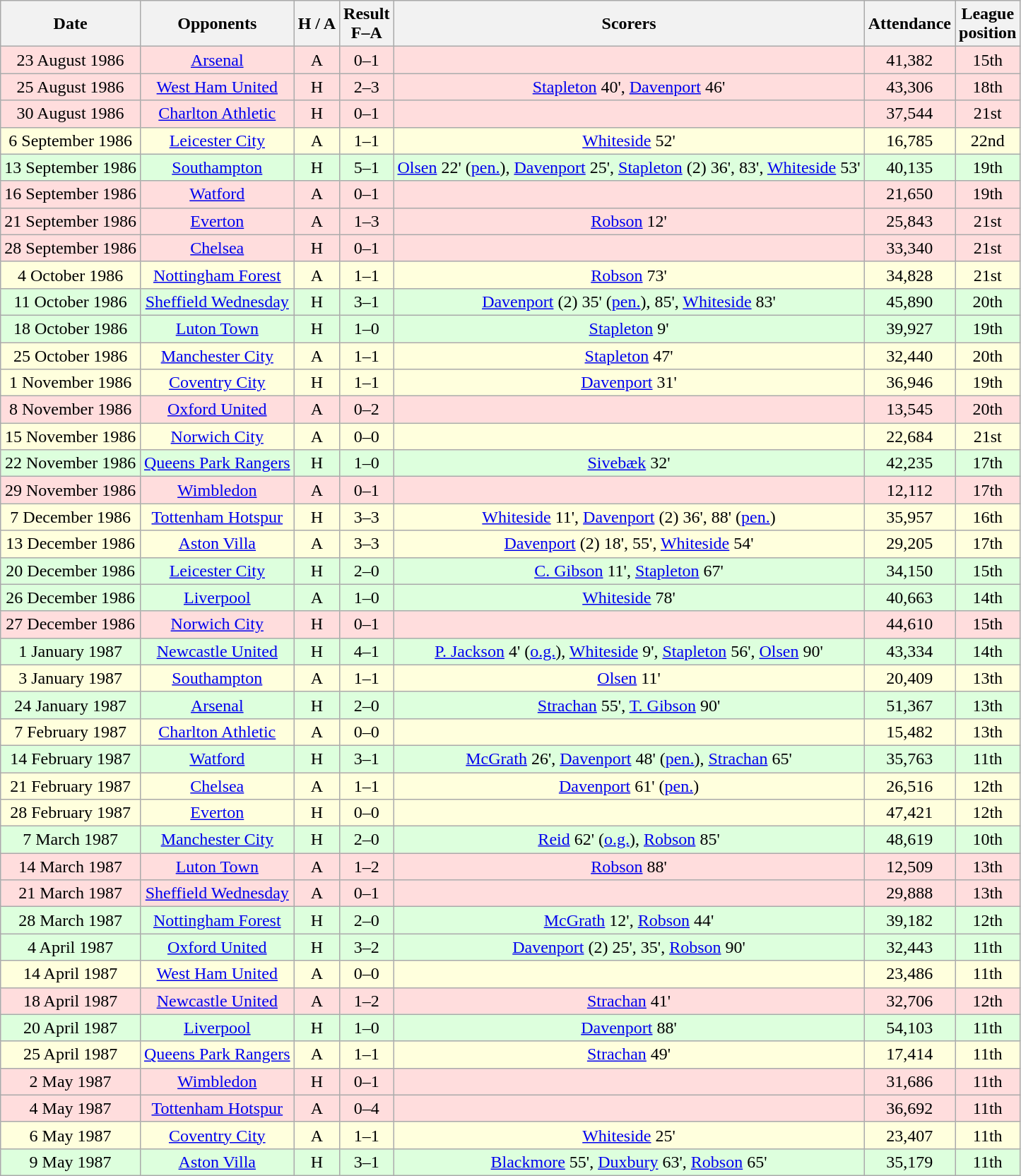<table class="wikitable" style="text-align:center">
<tr>
<th>Date</th>
<th>Opponents</th>
<th>H / A</th>
<th>Result<br>F–A</th>
<th>Scorers</th>
<th>Attendance</th>
<th>League<br>position</th>
</tr>
<tr bgcolor="#ffdddd">
<td>23 August 1986</td>
<td><a href='#'>Arsenal</a></td>
<td>A</td>
<td>0–1</td>
<td></td>
<td>41,382</td>
<td>15th</td>
</tr>
<tr bgcolor="#ffdddd">
<td>25 August 1986</td>
<td><a href='#'>West Ham United</a></td>
<td>H</td>
<td>2–3</td>
<td><a href='#'>Stapleton</a> 40', <a href='#'>Davenport</a> 46'</td>
<td>43,306</td>
<td>18th</td>
</tr>
<tr bgcolor="#ffdddd">
<td>30 August 1986</td>
<td><a href='#'>Charlton Athletic</a></td>
<td>H</td>
<td>0–1</td>
<td></td>
<td>37,544</td>
<td>21st</td>
</tr>
<tr bgcolor="#ffffdd">
<td>6 September 1986</td>
<td><a href='#'>Leicester City</a></td>
<td>A</td>
<td>1–1</td>
<td><a href='#'>Whiteside</a> 52'</td>
<td>16,785</td>
<td>22nd</td>
</tr>
<tr bgcolor="#ddffdd">
<td>13 September 1986</td>
<td><a href='#'>Southampton</a></td>
<td>H</td>
<td>5–1</td>
<td><a href='#'>Olsen</a> 22' (<a href='#'>pen.</a>), <a href='#'>Davenport</a> 25', <a href='#'>Stapleton</a> (2) 36', 83', <a href='#'>Whiteside</a> 53'</td>
<td>40,135</td>
<td>19th</td>
</tr>
<tr bgcolor="#ffdddd">
<td>16 September 1986</td>
<td><a href='#'>Watford</a></td>
<td>A</td>
<td>0–1</td>
<td></td>
<td>21,650</td>
<td>19th</td>
</tr>
<tr bgcolor="#ffdddd">
<td>21 September 1986</td>
<td><a href='#'>Everton</a></td>
<td>A</td>
<td>1–3</td>
<td><a href='#'>Robson</a> 12'</td>
<td>25,843</td>
<td>21st</td>
</tr>
<tr bgcolor="#ffdddd">
<td>28 September 1986</td>
<td><a href='#'>Chelsea</a></td>
<td>H</td>
<td>0–1</td>
<td></td>
<td>33,340</td>
<td>21st</td>
</tr>
<tr bgcolor="#ffffdd">
<td>4 October 1986</td>
<td><a href='#'>Nottingham Forest</a></td>
<td>A</td>
<td>1–1</td>
<td><a href='#'>Robson</a> 73'</td>
<td>34,828</td>
<td>21st</td>
</tr>
<tr bgcolor="#ddffdd">
<td>11 October 1986</td>
<td><a href='#'>Sheffield Wednesday</a></td>
<td>H</td>
<td>3–1</td>
<td><a href='#'>Davenport</a> (2) 35' (<a href='#'>pen.</a>), 85', <a href='#'>Whiteside</a> 83'</td>
<td>45,890</td>
<td>20th</td>
</tr>
<tr bgcolor="#ddffdd">
<td>18 October 1986</td>
<td><a href='#'>Luton Town</a></td>
<td>H</td>
<td>1–0</td>
<td><a href='#'>Stapleton</a> 9'</td>
<td>39,927</td>
<td>19th</td>
</tr>
<tr bgcolor="#ffffdd">
<td>25 October 1986</td>
<td><a href='#'>Manchester City</a></td>
<td>A</td>
<td>1–1</td>
<td><a href='#'>Stapleton</a> 47'</td>
<td>32,440</td>
<td>20th</td>
</tr>
<tr bgcolor="#ffffdd">
<td>1 November 1986</td>
<td><a href='#'>Coventry City</a></td>
<td>H</td>
<td>1–1</td>
<td><a href='#'>Davenport</a> 31'</td>
<td>36,946</td>
<td>19th</td>
</tr>
<tr bgcolor="#ffdddd">
<td>8 November 1986</td>
<td><a href='#'>Oxford United</a></td>
<td>A</td>
<td>0–2</td>
<td></td>
<td>13,545</td>
<td>20th</td>
</tr>
<tr bgcolor="#ffffdd">
<td>15 November 1986</td>
<td><a href='#'>Norwich City</a></td>
<td>A</td>
<td>0–0</td>
<td></td>
<td>22,684</td>
<td>21st</td>
</tr>
<tr bgcolor="#ddffdd">
<td>22 November 1986</td>
<td><a href='#'>Queens Park Rangers</a></td>
<td>H</td>
<td>1–0</td>
<td><a href='#'>Sivebæk</a> 32'</td>
<td>42,235</td>
<td>17th</td>
</tr>
<tr bgcolor="#ffdddd">
<td>29 November 1986</td>
<td><a href='#'>Wimbledon</a></td>
<td>A</td>
<td>0–1</td>
<td></td>
<td>12,112</td>
<td>17th</td>
</tr>
<tr bgcolor="#ffffdd">
<td>7 December 1986</td>
<td><a href='#'>Tottenham Hotspur</a></td>
<td>H</td>
<td>3–3</td>
<td><a href='#'>Whiteside</a> 11', <a href='#'>Davenport</a> (2) 36', 88' (<a href='#'>pen.</a>)</td>
<td>35,957</td>
<td>16th</td>
</tr>
<tr bgcolor="#ffffdd">
<td>13 December 1986</td>
<td><a href='#'>Aston Villa</a></td>
<td>A</td>
<td>3–3</td>
<td><a href='#'>Davenport</a> (2) 18', 55', <a href='#'>Whiteside</a> 54'</td>
<td>29,205</td>
<td>17th</td>
</tr>
<tr bgcolor="#ddffdd">
<td>20 December 1986</td>
<td><a href='#'>Leicester City</a></td>
<td>H</td>
<td>2–0</td>
<td><a href='#'>C. Gibson</a> 11', <a href='#'>Stapleton</a> 67'</td>
<td>34,150</td>
<td>15th</td>
</tr>
<tr bgcolor="#ddffdd">
<td>26 December 1986</td>
<td><a href='#'>Liverpool</a></td>
<td>A</td>
<td>1–0</td>
<td><a href='#'>Whiteside</a> 78'</td>
<td>40,663</td>
<td>14th</td>
</tr>
<tr bgcolor="#ffdddd">
<td>27 December 1986</td>
<td><a href='#'>Norwich City</a></td>
<td>H</td>
<td>0–1</td>
<td></td>
<td>44,610</td>
<td>15th</td>
</tr>
<tr bgcolor="#ddffdd">
<td>1 January 1987</td>
<td><a href='#'>Newcastle United</a></td>
<td>H</td>
<td>4–1</td>
<td><a href='#'>P. Jackson</a> 4' (<a href='#'>o.g.</a>), <a href='#'>Whiteside</a> 9', <a href='#'>Stapleton</a> 56', <a href='#'>Olsen</a> 90'</td>
<td>43,334</td>
<td>14th</td>
</tr>
<tr bgcolor="#ffffdd">
<td>3 January 1987</td>
<td><a href='#'>Southampton</a></td>
<td>A</td>
<td>1–1</td>
<td><a href='#'>Olsen</a> 11'</td>
<td>20,409</td>
<td>13th</td>
</tr>
<tr bgcolor="#ddffdd">
<td>24 January 1987</td>
<td><a href='#'>Arsenal</a></td>
<td>H</td>
<td>2–0</td>
<td><a href='#'>Strachan</a> 55', <a href='#'>T. Gibson</a> 90'</td>
<td>51,367</td>
<td>13th</td>
</tr>
<tr bgcolor="#ffffdd">
<td>7 February 1987</td>
<td><a href='#'>Charlton Athletic</a></td>
<td>A</td>
<td>0–0</td>
<td></td>
<td>15,482</td>
<td>13th</td>
</tr>
<tr bgcolor="#ddffdd">
<td>14 February 1987</td>
<td><a href='#'>Watford</a></td>
<td>H</td>
<td>3–1</td>
<td><a href='#'>McGrath</a> 26', <a href='#'>Davenport</a> 48' (<a href='#'>pen.</a>), <a href='#'>Strachan</a> 65'</td>
<td>35,763</td>
<td>11th</td>
</tr>
<tr bgcolor="#ffffdd">
<td>21 February 1987</td>
<td><a href='#'>Chelsea</a></td>
<td>A</td>
<td>1–1</td>
<td><a href='#'>Davenport</a> 61' (<a href='#'>pen.</a>)</td>
<td>26,516</td>
<td>12th</td>
</tr>
<tr bgcolor="#ffffdd">
<td>28 February 1987</td>
<td><a href='#'>Everton</a></td>
<td>H</td>
<td>0–0</td>
<td></td>
<td>47,421</td>
<td>12th</td>
</tr>
<tr bgcolor="#ddffdd">
<td>7 March 1987</td>
<td><a href='#'>Manchester City</a></td>
<td>H</td>
<td>2–0</td>
<td><a href='#'>Reid</a> 62' (<a href='#'>o.g.</a>), <a href='#'>Robson</a> 85'</td>
<td>48,619</td>
<td>10th</td>
</tr>
<tr bgcolor="#ffdddd">
<td>14 March 1987</td>
<td><a href='#'>Luton Town</a></td>
<td>A</td>
<td>1–2</td>
<td><a href='#'>Robson</a> 88'</td>
<td>12,509</td>
<td>13th</td>
</tr>
<tr bgcolor="#ffdddd">
<td>21 March 1987</td>
<td><a href='#'>Sheffield Wednesday</a></td>
<td>A</td>
<td>0–1</td>
<td></td>
<td>29,888</td>
<td>13th</td>
</tr>
<tr bgcolor="#ddffdd">
<td>28 March 1987</td>
<td><a href='#'>Nottingham Forest</a></td>
<td>H</td>
<td>2–0</td>
<td><a href='#'>McGrath</a> 12', <a href='#'>Robson</a> 44'</td>
<td>39,182</td>
<td>12th</td>
</tr>
<tr bgcolor="#ddffdd">
<td>4 April 1987</td>
<td><a href='#'>Oxford United</a></td>
<td>H</td>
<td>3–2</td>
<td><a href='#'>Davenport</a> (2) 25', 35', <a href='#'>Robson</a> 90'</td>
<td>32,443</td>
<td>11th</td>
</tr>
<tr bgcolor="#ffffdd">
<td>14 April 1987</td>
<td><a href='#'>West Ham United</a></td>
<td>A</td>
<td>0–0</td>
<td></td>
<td>23,486</td>
<td>11th</td>
</tr>
<tr bgcolor="#ffdddd">
<td>18 April 1987</td>
<td><a href='#'>Newcastle United</a></td>
<td>A</td>
<td>1–2</td>
<td><a href='#'>Strachan</a> 41'</td>
<td>32,706</td>
<td>12th</td>
</tr>
<tr bgcolor="#ddffdd">
<td>20 April 1987</td>
<td><a href='#'>Liverpool</a></td>
<td>H</td>
<td>1–0</td>
<td><a href='#'>Davenport</a> 88'</td>
<td>54,103</td>
<td>11th</td>
</tr>
<tr bgcolor="#ffffdd">
<td>25 April 1987</td>
<td><a href='#'>Queens Park Rangers</a></td>
<td>A</td>
<td>1–1</td>
<td><a href='#'>Strachan</a> 49'</td>
<td>17,414</td>
<td>11th</td>
</tr>
<tr bgcolor="#ffdddd">
<td>2 May 1987</td>
<td><a href='#'>Wimbledon</a></td>
<td>H</td>
<td>0–1</td>
<td></td>
<td>31,686</td>
<td>11th</td>
</tr>
<tr bgcolor="#ffdddd">
<td>4 May 1987</td>
<td><a href='#'>Tottenham Hotspur</a></td>
<td>A</td>
<td>0–4</td>
<td></td>
<td>36,692</td>
<td>11th</td>
</tr>
<tr bgcolor="#ffffdd">
<td>6 May 1987</td>
<td><a href='#'>Coventry City</a></td>
<td>A</td>
<td>1–1</td>
<td><a href='#'>Whiteside</a> 25'</td>
<td>23,407</td>
<td>11th</td>
</tr>
<tr bgcolor="#ddffdd">
<td>9 May 1987</td>
<td><a href='#'>Aston Villa</a></td>
<td>H</td>
<td>3–1</td>
<td><a href='#'>Blackmore</a> 55', <a href='#'>Duxbury</a> 63', <a href='#'>Robson</a> 65'</td>
<td>35,179</td>
<td>11th</td>
</tr>
</table>
